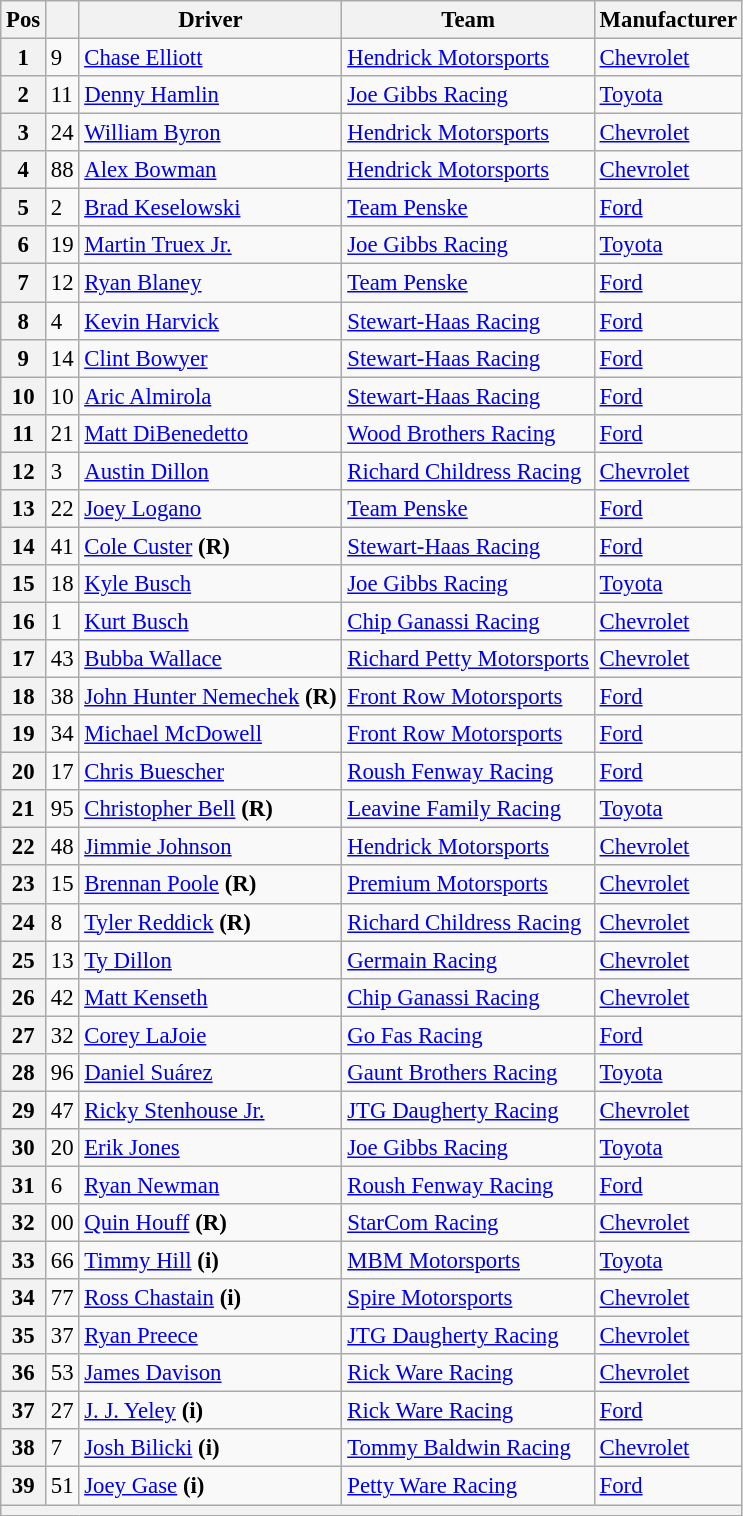<table class="wikitable" style="font-size:95%">
<tr>
<th>Pos</th>
<th></th>
<th>Driver</th>
<th>Team</th>
<th>Manufacturer</th>
</tr>
<tr>
<th>1</th>
<td>9</td>
<td><a href='#'>Chase Elliott</a></td>
<td><a href='#'>Hendrick Motorsports</a></td>
<td><a href='#'>Chevrolet</a></td>
</tr>
<tr>
<th>2</th>
<td>11</td>
<td><a href='#'>Denny Hamlin</a></td>
<td><a href='#'>Joe Gibbs Racing</a></td>
<td><a href='#'>Toyota</a></td>
</tr>
<tr>
<th>3</th>
<td>24</td>
<td><a href='#'>William Byron</a></td>
<td><a href='#'>Hendrick Motorsports</a></td>
<td><a href='#'>Chevrolet</a></td>
</tr>
<tr>
<th>4</th>
<td>88</td>
<td><a href='#'>Alex Bowman</a></td>
<td><a href='#'>Hendrick Motorsports</a></td>
<td><a href='#'>Chevrolet</a></td>
</tr>
<tr>
<th>5</th>
<td>2</td>
<td><a href='#'>Brad Keselowski</a></td>
<td><a href='#'>Team Penske</a></td>
<td><a href='#'>Ford</a></td>
</tr>
<tr>
<th>6</th>
<td>19</td>
<td><a href='#'>Martin Truex Jr.</a></td>
<td><a href='#'>Joe Gibbs Racing</a></td>
<td><a href='#'>Toyota</a></td>
</tr>
<tr>
<th>7</th>
<td>12</td>
<td><a href='#'>Ryan Blaney</a></td>
<td><a href='#'>Team Penske</a></td>
<td><a href='#'>Ford</a></td>
</tr>
<tr>
<th>8</th>
<td>4</td>
<td><a href='#'>Kevin Harvick</a></td>
<td><a href='#'>Stewart-Haas Racing</a></td>
<td><a href='#'>Ford</a></td>
</tr>
<tr>
<th>9</th>
<td>14</td>
<td><a href='#'>Clint Bowyer</a></td>
<td><a href='#'>Stewart-Haas Racing</a></td>
<td><a href='#'>Ford</a></td>
</tr>
<tr>
<th>10</th>
<td>10</td>
<td><a href='#'>Aric Almirola</a></td>
<td><a href='#'>Stewart-Haas Racing</a></td>
<td><a href='#'>Ford</a></td>
</tr>
<tr>
<th>11</th>
<td>21</td>
<td><a href='#'>Matt DiBenedetto</a></td>
<td><a href='#'>Wood Brothers Racing</a></td>
<td><a href='#'>Ford</a></td>
</tr>
<tr>
<th>12</th>
<td>3</td>
<td><a href='#'>Austin Dillon</a></td>
<td><a href='#'>Richard Childress Racing</a></td>
<td><a href='#'>Chevrolet</a></td>
</tr>
<tr>
<th>13</th>
<td>22</td>
<td><a href='#'>Joey Logano</a></td>
<td><a href='#'>Team Penske</a></td>
<td><a href='#'>Ford</a></td>
</tr>
<tr>
<th>14</th>
<td>41</td>
<td><a href='#'>Cole Custer</a> <strong>(R)</strong></td>
<td><a href='#'>Stewart-Haas Racing</a></td>
<td><a href='#'>Ford</a></td>
</tr>
<tr>
<th>15</th>
<td>18</td>
<td><a href='#'>Kyle Busch</a></td>
<td><a href='#'>Joe Gibbs Racing</a></td>
<td><a href='#'>Toyota</a></td>
</tr>
<tr>
<th>16</th>
<td>1</td>
<td><a href='#'>Kurt Busch</a></td>
<td><a href='#'>Chip Ganassi Racing</a></td>
<td><a href='#'>Chevrolet</a></td>
</tr>
<tr>
<th>17</th>
<td>43</td>
<td><a href='#'>Bubba Wallace</a></td>
<td><a href='#'>Richard Petty Motorsports</a></td>
<td><a href='#'>Chevrolet</a></td>
</tr>
<tr>
<th>18</th>
<td>38</td>
<td><a href='#'>John Hunter Nemechek</a> <strong>(R)</strong></td>
<td><a href='#'>Front Row Motorsports</a></td>
<td><a href='#'>Ford</a></td>
</tr>
<tr>
<th>19</th>
<td>34</td>
<td><a href='#'>Michael McDowell</a></td>
<td><a href='#'>Front Row Motorsports</a></td>
<td><a href='#'>Ford</a></td>
</tr>
<tr>
<th>20</th>
<td>17</td>
<td><a href='#'>Chris Buescher</a></td>
<td><a href='#'>Roush Fenway Racing</a></td>
<td><a href='#'>Ford</a></td>
</tr>
<tr>
<th>21</th>
<td>95</td>
<td><a href='#'>Christopher Bell</a> <strong>(R)</strong></td>
<td><a href='#'>Leavine Family Racing</a></td>
<td><a href='#'>Toyota</a></td>
</tr>
<tr>
<th>22</th>
<td>48</td>
<td><a href='#'>Jimmie Johnson</a></td>
<td><a href='#'>Hendrick Motorsports</a></td>
<td><a href='#'>Chevrolet</a></td>
</tr>
<tr>
<th>23</th>
<td>15</td>
<td><a href='#'>Brennan Poole</a> <strong>(R)</strong></td>
<td><a href='#'>Premium Motorsports</a></td>
<td><a href='#'>Chevrolet</a></td>
</tr>
<tr>
<th>24</th>
<td>8</td>
<td><a href='#'>Tyler Reddick</a> <strong>(R)</strong></td>
<td><a href='#'>Richard Childress Racing</a></td>
<td><a href='#'>Chevrolet</a></td>
</tr>
<tr>
<th>25</th>
<td>13</td>
<td><a href='#'>Ty Dillon</a></td>
<td><a href='#'>Germain Racing</a></td>
<td><a href='#'>Chevrolet</a></td>
</tr>
<tr>
<th>26</th>
<td>42</td>
<td><a href='#'>Matt Kenseth</a></td>
<td><a href='#'>Chip Ganassi Racing</a></td>
<td><a href='#'>Chevrolet</a></td>
</tr>
<tr>
<th>27</th>
<td>32</td>
<td><a href='#'>Corey LaJoie</a></td>
<td><a href='#'>Go Fas Racing</a></td>
<td><a href='#'>Ford</a></td>
</tr>
<tr>
<th>28</th>
<td>96</td>
<td><a href='#'>Daniel Suárez</a></td>
<td><a href='#'>Gaunt Brothers Racing</a></td>
<td><a href='#'>Toyota</a></td>
</tr>
<tr>
<th>29</th>
<td>47</td>
<td><a href='#'>Ricky Stenhouse Jr.</a></td>
<td><a href='#'>JTG Daugherty Racing</a></td>
<td><a href='#'>Chevrolet</a></td>
</tr>
<tr>
<th>30</th>
<td>20</td>
<td><a href='#'>Erik Jones</a></td>
<td><a href='#'>Joe Gibbs Racing</a></td>
<td><a href='#'>Toyota</a></td>
</tr>
<tr>
<th>31</th>
<td>6</td>
<td><a href='#'>Ryan Newman</a></td>
<td><a href='#'>Roush Fenway Racing</a></td>
<td><a href='#'>Ford</a></td>
</tr>
<tr>
<th>32</th>
<td>00</td>
<td><a href='#'>Quin Houff</a> <strong>(R)</strong></td>
<td><a href='#'>StarCom Racing</a></td>
<td><a href='#'>Chevrolet</a></td>
</tr>
<tr>
<th>33</th>
<td>66</td>
<td><a href='#'>Timmy Hill</a> <strong>(i)</strong></td>
<td><a href='#'>MBM Motorsports</a></td>
<td><a href='#'>Toyota</a></td>
</tr>
<tr>
<th>34</th>
<td>77</td>
<td><a href='#'>Ross Chastain</a> <strong>(i)</strong></td>
<td><a href='#'>Spire Motorsports</a></td>
<td><a href='#'>Chevrolet</a></td>
</tr>
<tr>
<th>35</th>
<td>37</td>
<td><a href='#'>Ryan Preece</a></td>
<td><a href='#'>JTG Daugherty Racing</a></td>
<td><a href='#'>Chevrolet</a></td>
</tr>
<tr>
<th>36</th>
<td>53</td>
<td><a href='#'>James Davison</a></td>
<td><a href='#'>Rick Ware Racing</a></td>
<td><a href='#'>Chevrolet</a></td>
</tr>
<tr>
<th>37</th>
<td>27</td>
<td><a href='#'>J. J. Yeley</a> <strong>(i)</strong></td>
<td><a href='#'>Rick Ware Racing</a></td>
<td><a href='#'>Ford</a></td>
</tr>
<tr>
<th>38</th>
<td>7</td>
<td><a href='#'>Josh Bilicki</a> <strong>(i)</strong></td>
<td><a href='#'>Tommy Baldwin Racing</a></td>
<td><a href='#'>Chevrolet</a></td>
</tr>
<tr>
<th>39</th>
<td>51</td>
<td><a href='#'>Joey Gase</a> <strong>(i)</strong></td>
<td><a href='#'>Petty Ware Racing</a></td>
<td><a href='#'>Ford</a></td>
</tr>
<tr>
<th colspan="7"></th>
</tr>
</table>
